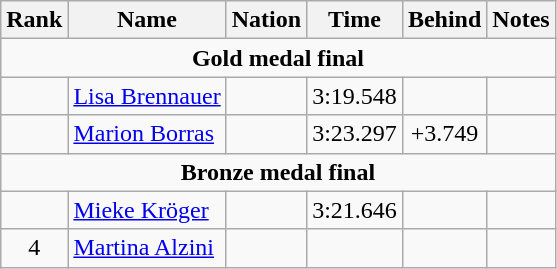<table class="wikitable" style="text-align:center">
<tr>
<th>Rank</th>
<th>Name</th>
<th>Nation</th>
<th>Time</th>
<th>Behind</th>
<th>Notes</th>
</tr>
<tr>
<td colspan=6><strong>Gold medal final</strong></td>
</tr>
<tr>
<td></td>
<td align=left><a href='#'>Lisa Brennauer</a></td>
<td align=left></td>
<td>3:19.548</td>
<td></td>
<td></td>
</tr>
<tr>
<td></td>
<td align=left><a href='#'>Marion Borras</a></td>
<td align=left></td>
<td>3:23.297</td>
<td>+3.749</td>
<td></td>
</tr>
<tr>
<td colspan=6><strong>Bronze medal final</strong></td>
</tr>
<tr>
<td></td>
<td align=left><a href='#'>Mieke Kröger</a></td>
<td align=left></td>
<td>3:21.646</td>
<td></td>
<td></td>
</tr>
<tr>
<td>4</td>
<td align=left><a href='#'>Martina Alzini</a></td>
<td align=left></td>
<td></td>
<td></td>
<td></td>
</tr>
</table>
